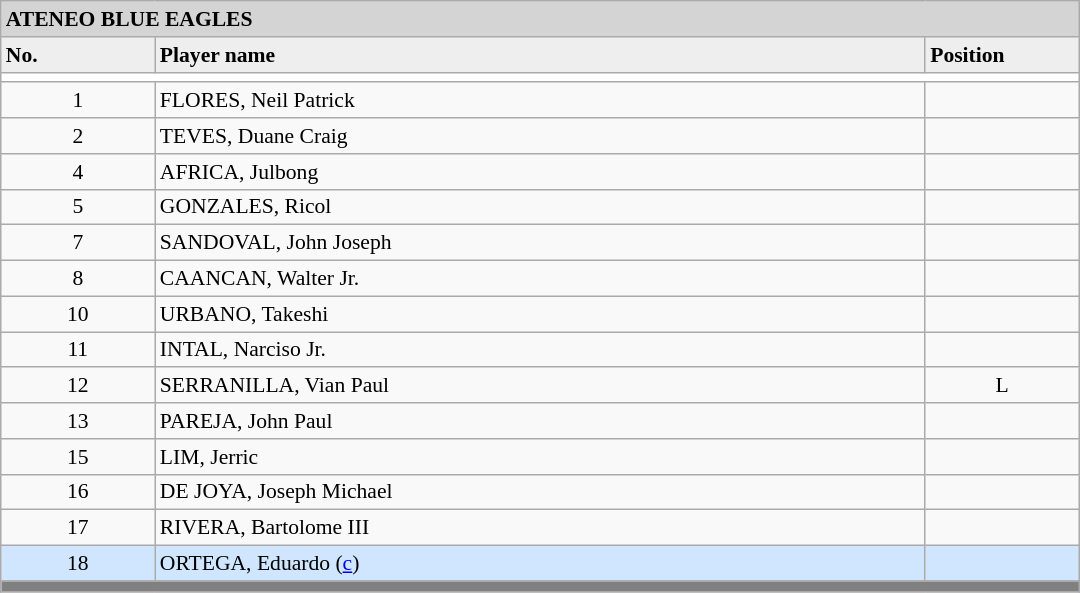<table class="wikitable collapsible collapsed" style="font-size:90%;width:50em;">
<tr>
<th style="background:#D4D4D4; text-align:left;" colspan=3> ATENEO BLUE EAGLES</th>
</tr>
<tr style="background:#EEEEEE; font-weight:bold;">
<td width=10%>No.</td>
<td width=50%>Player name</td>
<td width=10%>Position</td>
</tr>
<tr style="background:#FFFFFF;">
<td colspan=3 style="text-align:center"></td>
</tr>
<tr>
<td style="text-align:center">1</td>
<td>FLORES, Neil Patrick</td>
<td style="text-align:center"></td>
</tr>
<tr>
<td style="text-align:center">2</td>
<td>TEVES, Duane Craig</td>
<td style="text-align:center"></td>
</tr>
<tr>
<td style="text-align:center">4</td>
<td>AFRICA, Julbong</td>
<td style="text-align:center"></td>
</tr>
<tr>
<td style="text-align:center">5</td>
<td>GONZALES, Ricol</td>
<td style="text-align:center"></td>
</tr>
<tr>
<td style="text-align:center">7</td>
<td>SANDOVAL, John Joseph</td>
<td style="text-align:center"></td>
</tr>
<tr>
<td style="text-align:center">8</td>
<td>CAANCAN, Walter Jr.</td>
<td style="text-align:center"></td>
</tr>
<tr>
<td style="text-align:center">10</td>
<td>URBANO, Takeshi</td>
<td style="text-align:center"></td>
</tr>
<tr>
<td style="text-align:center">11</td>
<td>INTAL, Narciso Jr.</td>
<td style="text-align:center"></td>
</tr>
<tr>
<td style="text-align:center">12</td>
<td>SERRANILLA, Vian Paul</td>
<td style="text-align:center">L</td>
</tr>
<tr>
<td style="text-align:center">13</td>
<td>PAREJA, John Paul</td>
<td style="text-align:center"></td>
</tr>
<tr>
<td style="text-align:center">15</td>
<td>LIM, Jerric</td>
<td style="text-align:center"></td>
</tr>
<tr>
<td style="text-align:center">16</td>
<td>DE JOYA, Joseph Michael</td>
<td style="text-align:center"></td>
</tr>
<tr>
<td style="text-align:center">17</td>
<td>RIVERA, Bartolome III</td>
<td style="text-align:center"></td>
</tr>
<tr style="background:#D0E6FF">
<td style="text-align:center">18</td>
<td>ORTEGA, Eduardo (<a href='#'>c</a>)</td>
<td style="text-align:center"></td>
</tr>
<tr>
<th style="background:gray; text-align:center" colspan=3></th>
</tr>
<tr>
</tr>
</table>
